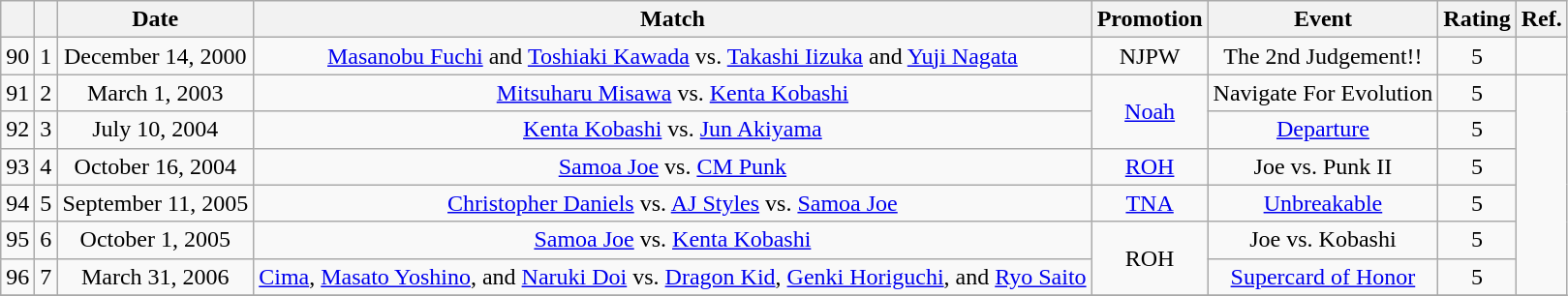<table class="wikitable sortable">
<tr>
<th></th>
<th></th>
<th>Date</th>
<th>Match</th>
<th>Promotion</th>
<th>Event</th>
<th>Rating</th>
<th>Ref.</th>
</tr>
<tr align="center">
<td>90</td>
<td>1</td>
<td>December 14, 2000</td>
<td><a href='#'>Masanobu Fuchi</a> and <a href='#'>Toshiaki Kawada</a> vs. <a href='#'>Takashi Iizuka</a> and <a href='#'>Yuji Nagata</a></td>
<td>NJPW</td>
<td>The 2nd Judgement!!</td>
<td>5</td>
<td rowspan="1"></td>
</tr>
<tr align="center">
<td>91</td>
<td>2</td>
<td>March 1, 2003</td>
<td><a href='#'>Mitsuharu Misawa</a> vs. <a href='#'>Kenta Kobashi</a></td>
<td rowspan="2"><a href='#'>Noah</a></td>
<td>Navigate For Evolution</td>
<td>5</td>
<td rowspan="6"></td>
</tr>
<tr align="center">
<td>92</td>
<td>3</td>
<td>July 10, 2004</td>
<td><a href='#'>Kenta Kobashi</a> vs. <a href='#'>Jun Akiyama</a></td>
<td><a href='#'>Departure</a></td>
<td>5</td>
</tr>
<tr align="center">
<td>93</td>
<td>4</td>
<td>October 16, 2004</td>
<td><a href='#'>Samoa Joe</a> vs. <a href='#'>CM Punk</a></td>
<td><a href='#'>ROH</a></td>
<td>Joe vs. Punk II</td>
<td>5</td>
</tr>
<tr align="center">
<td>94</td>
<td>5</td>
<td>September 11, 2005</td>
<td><a href='#'>Christopher Daniels</a> vs. <a href='#'>AJ Styles</a> vs. <a href='#'>Samoa Joe</a></td>
<td><a href='#'>TNA</a></td>
<td><a href='#'>Unbreakable</a></td>
<td>5</td>
</tr>
<tr align="center">
<td>95</td>
<td>6</td>
<td>October 1, 2005</td>
<td><a href='#'>Samoa Joe</a> vs. <a href='#'>Kenta Kobashi</a></td>
<td rowspan="2">ROH</td>
<td>Joe vs. Kobashi</td>
<td>5</td>
</tr>
<tr align="center">
<td>96</td>
<td>7</td>
<td>March 31, 2006</td>
<td><a href='#'>Cima</a>, <a href='#'>Masato Yoshino</a>, and <a href='#'>Naruki Doi</a> vs. <a href='#'>Dragon Kid</a>, <a href='#'>Genki Horiguchi</a>, and <a href='#'>Ryo Saito</a></td>
<td><a href='#'>Supercard <s></s>of Honor</a></td>
<td>5</td>
</tr>
<tr align="center">
</tr>
</table>
